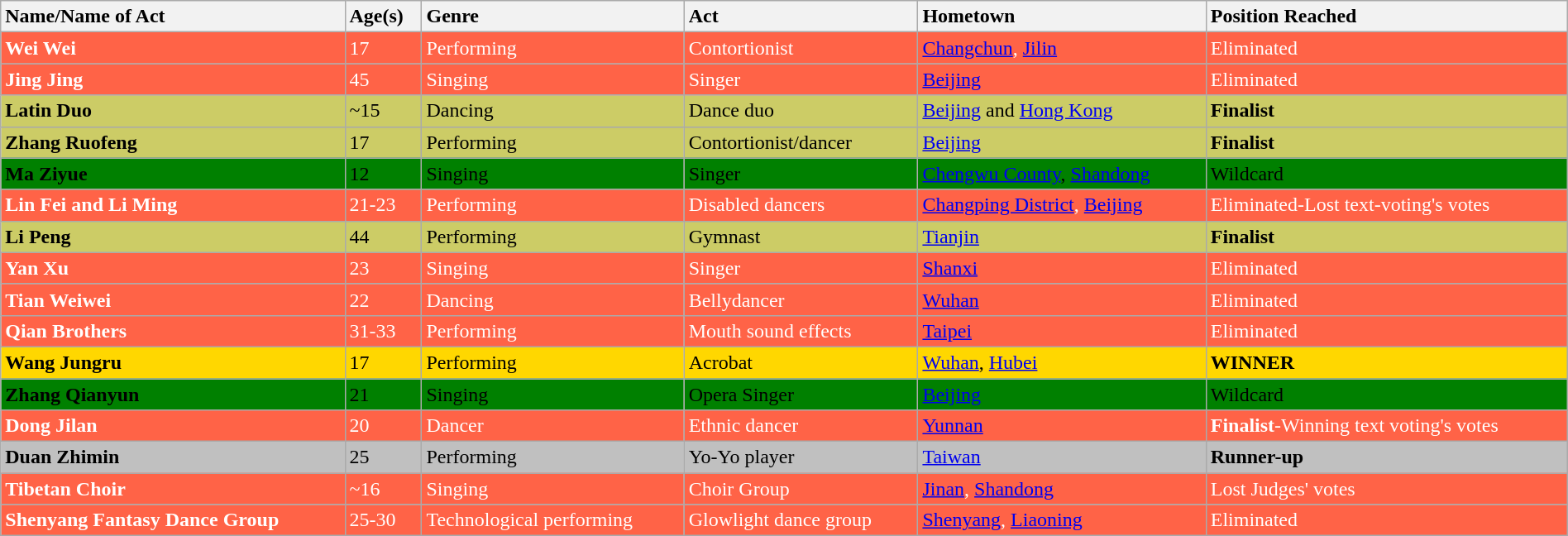<table class="wikitable sortable" style="width:100%;">
<tr valign="top">
<th style="text-align:left">Name/Name of Act</th>
<th style="text-align:left">Age(s)</th>
<th style="text-align:left">Genre</th>
<th style="text-align:left">Act</th>
<th style="text-align:left">Hometown</th>
<th style="text-align:left">Position Reached</th>
</tr>
<tr style="color:white; background:tomato;">
<td><strong>Wei Wei</strong></td>
<td>17</td>
<td>Performing</td>
<td>Contortionist</td>
<td><a href='#'>Changchun</a>, <a href='#'>Jilin</a></td>
<td>Eliminated</td>
</tr>
<tr style="color:white; background:tomato;">
<td><strong>Jing Jing</strong></td>
<td>45</td>
<td>Singing</td>
<td>Singer</td>
<td><a href='#'>Beijing</a></td>
<td>Eliminated</td>
</tr>
<tr style="color:black; background:#CCCC66;">
<td><strong>Latin Duo</strong></td>
<td>~15</td>
<td>Dancing</td>
<td>Dance duo</td>
<td><a href='#'>Beijing</a> and <a href='#'>Hong Kong</a></td>
<td><strong>Finalist</strong></td>
</tr>
<tr style="color:black; background:#CCCC66;">
<td><strong>Zhang Ruofeng</strong></td>
<td>17</td>
<td>Performing</td>
<td>Contortionist/dancer</td>
<td><a href='#'>Beijing</a></td>
<td><strong>Finalist</strong></td>
</tr>
<tr style="color:black; background:green;">
<td><strong>Ma Ziyue</strong></td>
<td>12</td>
<td>Singing</td>
<td>Singer</td>
<td><a href='#'>Chengwu County</a>, <a href='#'>Shandong</a></td>
<td>Wildcard</td>
</tr>
<tr style="color:white; background:tomato;">
<td><strong>Lin Fei and Li Ming</strong></td>
<td>21-23</td>
<td>Performing</td>
<td>Disabled dancers</td>
<td><a href='#'>Changping District</a>, <a href='#'>Beijing</a></td>
<td>Eliminated-Lost text-voting's votes</td>
</tr>
<tr style="color:black; background:#CCCC66;">
<td><strong>Li Peng</strong></td>
<td>44</td>
<td>Performing</td>
<td>Gymnast</td>
<td><a href='#'>Tianjin</a></td>
<td><strong>Finalist</strong></td>
</tr>
<tr style="color:white; background:tomato;">
<td><strong>Yan Xu</strong></td>
<td>23</td>
<td>Singing</td>
<td>Singer</td>
<td><a href='#'>Shanxi</a></td>
<td>Eliminated</td>
</tr>
<tr style="color:white; background:tomato;">
<td><strong>Tian Weiwei</strong></td>
<td>22</td>
<td>Dancing</td>
<td>Bellydancer</td>
<td><a href='#'>Wuhan</a></td>
<td>Eliminated</td>
</tr>
<tr style="color:white; background:tomato;">
<td><strong>Qian Brothers</strong></td>
<td>31-33</td>
<td>Performing</td>
<td>Mouth sound effects</td>
<td><a href='#'>Taipei</a></td>
<td>Eliminated</td>
</tr>
<tr style="color:black; background:gold;">
<td><strong>Wang Jungru</strong></td>
<td>17</td>
<td>Performing</td>
<td>Acrobat</td>
<td><a href='#'>Wuhan</a>, <a href='#'>Hubei</a></td>
<td><strong>WINNER</strong></td>
</tr>
<tr style="color:black; background:green;">
<td><strong>Zhang Qianyun</strong></td>
<td>21</td>
<td>Singing</td>
<td>Opera Singer</td>
<td><a href='#'>Beijing</a></td>
<td>Wildcard</td>
</tr>
<tr style="color:white; background:tomato;">
<td><strong>Dong Jilan</strong></td>
<td>20</td>
<td>Dancer</td>
<td>Ethnic dancer</td>
<td><a href='#'>Yunnan</a></td>
<td><strong>Finalist</strong>-Winning text voting's votes</td>
</tr>
<tr style="color:black; background:silver;">
<td><strong>Duan Zhimin</strong></td>
<td>25</td>
<td>Performing</td>
<td>Yo-Yo player</td>
<td><a href='#'>Taiwan</a></td>
<td><strong>Runner-up</strong></td>
</tr>
<tr style="color:white; background:tomato;">
<td><strong>Tibetan Choir</strong></td>
<td>~16</td>
<td>Singing</td>
<td>Choir Group</td>
<td><a href='#'>Jinan</a>, <a href='#'>Shandong</a></td>
<td>Lost Judges' votes</td>
</tr>
<tr style="color:white; background:tomato;">
<td><strong>Shenyang Fantasy Dance Group</strong></td>
<td>25-30</td>
<td>Technological performing</td>
<td>Glowlight dance group</td>
<td><a href='#'>Shenyang</a>, <a href='#'>Liaoning</a></td>
<td>Eliminated</td>
</tr>
</table>
